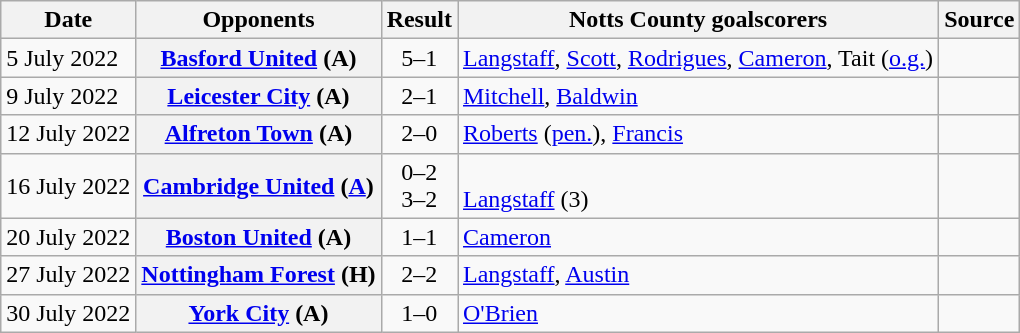<table class="wikitable plainrowheaders sortable">
<tr>
<th scope=col>Date</th>
<th scope=col>Opponents</th>
<th scope=col>Result</th>
<th scope=col class=unsortable>Notts County goalscorers</th>
<th scope=col class=unsortable>Source</th>
</tr>
<tr>
<td>5 July 2022</td>
<th scope=row><a href='#'>Basford United</a> (A)</th>
<td align=center>5–1</td>
<td><a href='#'>Langstaff</a>, <a href='#'>Scott</a>, <a href='#'>Rodrigues</a>, <a href='#'>Cameron</a>, Tait (<a href='#'>o.g.</a>)</td>
<td align=center></td>
</tr>
<tr>
<td>9 July 2022</td>
<th scope=row><a href='#'>Leicester City</a> (A)</th>
<td align=center>2–1</td>
<td><a href='#'>Mitchell</a>, <a href='#'>Baldwin</a></td>
<td align=center></td>
</tr>
<tr>
<td>12 July 2022</td>
<th scope=row><a href='#'>Alfreton Town</a> (A)</th>
<td align=center>2–0</td>
<td><a href='#'>Roberts</a> (<a href='#'>pen.</a>), <a href='#'>Francis</a></td>
<td align=center></td>
</tr>
<tr>
<td>16 July 2022</td>
<th scope=row><a href='#'>Cambridge United</a> (<a href='#'>A</a>)</th>
<td align=center>0–2 <br> 3–2</td>
<td><br> <a href='#'>Langstaff</a> (3)</td>
<td align=center></td>
</tr>
<tr>
<td>20 July 2022</td>
<th scope=row><a href='#'>Boston United</a> (A)</th>
<td align=center>1–1</td>
<td><a href='#'>Cameron</a></td>
<td align=center></td>
</tr>
<tr>
<td>27 July 2022</td>
<th scope=row><a href='#'>Nottingham Forest</a> (H)</th>
<td align=center>2–2</td>
<td><a href='#'>Langstaff</a>, <a href='#'>Austin</a></td>
<td align=center></td>
</tr>
<tr>
<td>30 July 2022</td>
<th scope=row><a href='#'>York City</a> (A)</th>
<td align=center>1–0</td>
<td><a href='#'>O'Brien</a></td>
<td align=center></td>
</tr>
</table>
